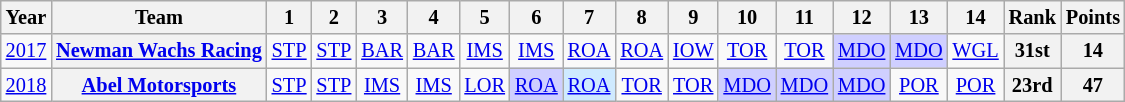<table class="wikitable" style="text-align:center; font-size:85%">
<tr>
<th>Year</th>
<th>Team</th>
<th>1</th>
<th>2</th>
<th>3</th>
<th>4</th>
<th>5</th>
<th>6</th>
<th>7</th>
<th>8</th>
<th>9</th>
<th>10</th>
<th>11</th>
<th>12</th>
<th>13</th>
<th>14</th>
<th>Rank</th>
<th>Points</th>
</tr>
<tr>
<td><a href='#'>2017</a></td>
<th nowrap><a href='#'>Newman Wachs Racing</a></th>
<td><a href='#'>STP</a></td>
<td><a href='#'>STP</a></td>
<td><a href='#'>BAR</a></td>
<td><a href='#'>BAR</a></td>
<td><a href='#'>IMS</a></td>
<td><a href='#'>IMS</a></td>
<td><a href='#'>ROA</a></td>
<td><a href='#'>ROA</a></td>
<td><a href='#'>IOW</a></td>
<td><a href='#'>TOR</a></td>
<td><a href='#'>TOR</a></td>
<td style="background:#cfcfff;"><a href='#'>MDO</a><br></td>
<td style="background:#cfcfff;"><a href='#'>MDO</a><br></td>
<td><a href='#'>WGL</a></td>
<th>31st</th>
<th>14</th>
</tr>
<tr>
<td><a href='#'>2018</a></td>
<th nowrap><a href='#'>Abel Motorsports</a></th>
<td><a href='#'>STP</a></td>
<td><a href='#'>STP</a></td>
<td><a href='#'>IMS</a></td>
<td><a href='#'>IMS</a></td>
<td><a href='#'>LOR</a></td>
<td style="background:#cfcfff;"><a href='#'>ROA</a><br></td>
<td style="background:#cfeaff;"><a href='#'>ROA</a><br></td>
<td><a href='#'>TOR</a></td>
<td><a href='#'>TOR</a></td>
<td style="background:#cfcfff;"><a href='#'>MDO</a><br></td>
<td style="background:#cfcfff;"><a href='#'>MDO</a><br></td>
<td style="background:#cfcfff;"><a href='#'>MDO</a><br></td>
<td><a href='#'>POR</a></td>
<td><a href='#'>POR</a></td>
<th>23rd</th>
<th>47</th>
</tr>
</table>
